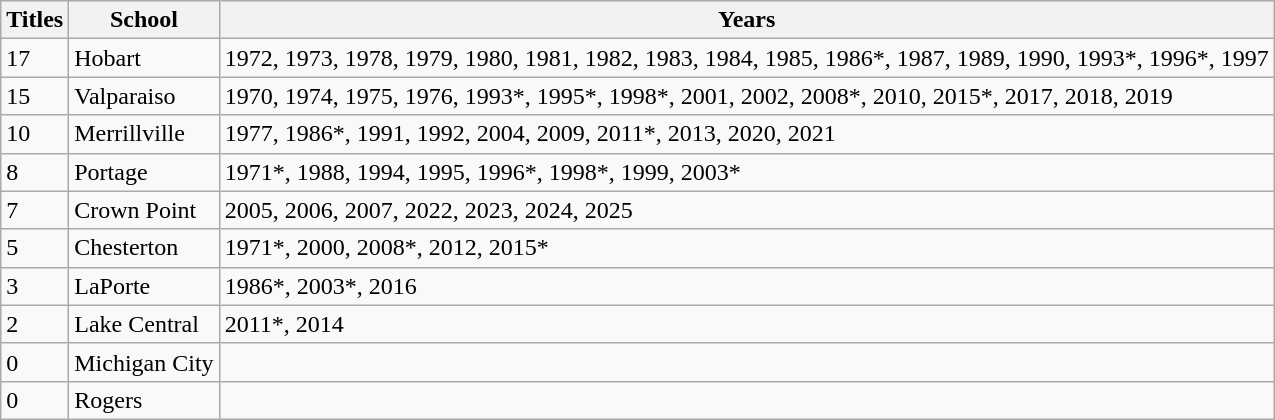<table class="wikitable">
<tr>
<th>Titles</th>
<th>School</th>
<th>Years</th>
</tr>
<tr>
<td>17</td>
<td>Hobart</td>
<td>1972, 1973, 1978, 1979, 1980, 1981, 1982, 1983, 1984, 1985, 1986*, 1987, 1989, 1990, 1993*, 1996*, 1997</td>
</tr>
<tr>
<td>15</td>
<td>Valparaiso</td>
<td>1970, 1974, 1975, 1976, 1993*, 1995*, 1998*, 2001, 2002, 2008*, 2010, 2015*, 2017, 2018, 2019</td>
</tr>
<tr>
<td>10</td>
<td>Merrillville</td>
<td>1977, 1986*, 1991, 1992, 2004, 2009, 2011*, 2013, 2020, 2021</td>
</tr>
<tr>
<td>8</td>
<td>Portage</td>
<td>1971*, 1988, 1994, 1995, 1996*, 1998*, 1999, 2003*</td>
</tr>
<tr>
<td>7</td>
<td>Crown Point</td>
<td>2005, 2006, 2007, 2022, 2023, 2024, 2025</td>
</tr>
<tr>
<td>5</td>
<td>Chesterton</td>
<td>1971*, 2000, 2008*, 2012, 2015*</td>
</tr>
<tr>
<td>3</td>
<td>LaPorte</td>
<td>1986*, 2003*, 2016</td>
</tr>
<tr>
<td>2</td>
<td>Lake Central</td>
<td>2011*, 2014</td>
</tr>
<tr>
<td>0</td>
<td>Michigan City</td>
<td></td>
</tr>
<tr>
<td>0</td>
<td>Rogers</td>
<td></td>
</tr>
</table>
